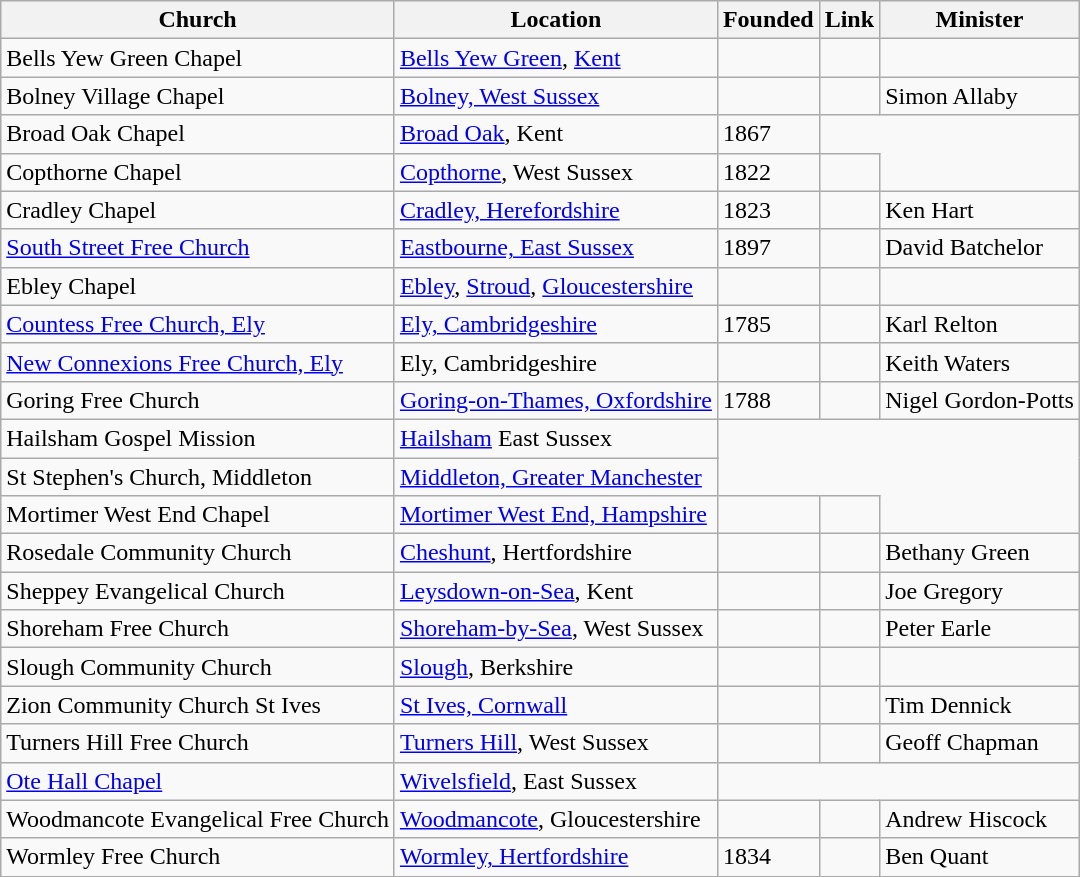<table class="wikitable">
<tr>
<th>Church</th>
<th>Location</th>
<th>Founded</th>
<th>Link</th>
<th>Minister</th>
</tr>
<tr>
<td>Bells Yew Green Chapel</td>
<td><a href='#'>Bells Yew Green</a>, <a href='#'>Kent</a></td>
<td></td>
<td></td>
</tr>
<tr>
<td>Bolney Village Chapel</td>
<td><a href='#'>Bolney, West Sussex</a></td>
<td></td>
<td></td>
<td>Simon Allaby</td>
</tr>
<tr>
<td>Broad Oak Chapel</td>
<td><a href='#'>Broad Oak</a>, Kent</td>
<td>1867</td>
</tr>
<tr>
<td>Copthorne Chapel</td>
<td><a href='#'>Copthorne</a>, West Sussex</td>
<td>1822</td>
<td></td>
</tr>
<tr>
<td>Cradley Chapel</td>
<td><a href='#'>Cradley, Herefordshire</a></td>
<td>1823</td>
<td></td>
<td>Ken Hart</td>
</tr>
<tr>
<td><a href='#'>South Street Free Church</a></td>
<td><a href='#'>Eastbourne, East Sussex</a></td>
<td>1897</td>
<td></td>
<td>David Batchelor</td>
</tr>
<tr>
<td>Ebley Chapel</td>
<td><a href='#'>Ebley</a>, <a href='#'>Stroud</a>, <a href='#'>Gloucestershire</a></td>
<td></td>
<td></td>
</tr>
<tr>
<td><a href='#'>Countess Free Church, Ely</a></td>
<td><a href='#'>Ely, Cambridgeshire</a></td>
<td>1785</td>
<td></td>
<td>Karl Relton</td>
</tr>
<tr>
<td><a href='#'>New Connexions Free Church, Ely</a></td>
<td>Ely, Cambridgeshire</td>
<td></td>
<td></td>
<td>Keith Waters</td>
</tr>
<tr>
<td>Goring Free Church</td>
<td><a href='#'>Goring-on-Thames, Oxfordshire</a></td>
<td>1788</td>
<td></td>
<td>Nigel Gordon-Potts</td>
</tr>
<tr>
<td>Hailsham Gospel Mission</td>
<td><a href='#'>Hailsham</a> East Sussex</td>
</tr>
<tr>
<td>St Stephen's Church, Middleton</td>
<td><a href='#'>Middleton, Greater Manchester</a></td>
</tr>
<tr>
<td>Mortimer West End Chapel</td>
<td><a href='#'>Mortimer West End, Hampshire</a></td>
<td></td>
<td></td>
</tr>
<tr>
<td>Rosedale Community Church</td>
<td><a href='#'>Cheshunt</a>, Hertfordshire</td>
<td></td>
<td></td>
<td>Bethany Green</td>
</tr>
<tr>
<td>Sheppey Evangelical Church</td>
<td><a href='#'>Leysdown-on-Sea</a>, Kent</td>
<td></td>
<td></td>
<td>Joe Gregory</td>
</tr>
<tr>
<td>Shoreham Free Church</td>
<td><a href='#'>Shoreham-by-Sea</a>, West Sussex</td>
<td></td>
<td></td>
<td>Peter Earle</td>
</tr>
<tr>
<td>Slough Community Church</td>
<td><a href='#'>Slough</a>, Berkshire</td>
<td></td>
<td> </td>
<td></td>
</tr>
<tr>
<td>Zion Community Church St Ives</td>
<td><a href='#'>St Ives, Cornwall</a></td>
<td></td>
<td></td>
<td>Tim Dennick</td>
</tr>
<tr>
<td>Turners Hill Free Church</td>
<td><a href='#'>Turners Hill</a>, West Sussex</td>
<td></td>
<td></td>
<td>Geoff Chapman</td>
</tr>
<tr>
<td><a href='#'>Ote Hall Chapel</a></td>
<td><a href='#'>Wivelsfield</a>, East Sussex</td>
</tr>
<tr>
<td>Woodmancote Evangelical Free Church</td>
<td><a href='#'>Woodmancote</a>, Gloucestershire</td>
<td></td>
<td></td>
<td>Andrew Hiscock</td>
</tr>
<tr>
<td>Wormley Free Church</td>
<td><a href='#'>Wormley, Hertfordshire</a></td>
<td>1834</td>
<td></td>
<td>Ben Quant</td>
</tr>
</table>
